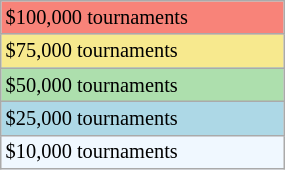<table class="wikitable" style="font-size:85%;" width=15%>
<tr style="background:#f88379;">
<td>$100,000 tournaments</td>
</tr>
<tr style="background:#f7e98e;">
<td>$75,000 tournaments</td>
</tr>
<tr style="background:#addfad;">
<td>$50,000 tournaments</td>
</tr>
<tr style="background:lightblue;">
<td>$25,000 tournaments</td>
</tr>
<tr style="background:#f0f8ff;">
<td>$10,000 tournaments</td>
</tr>
</table>
